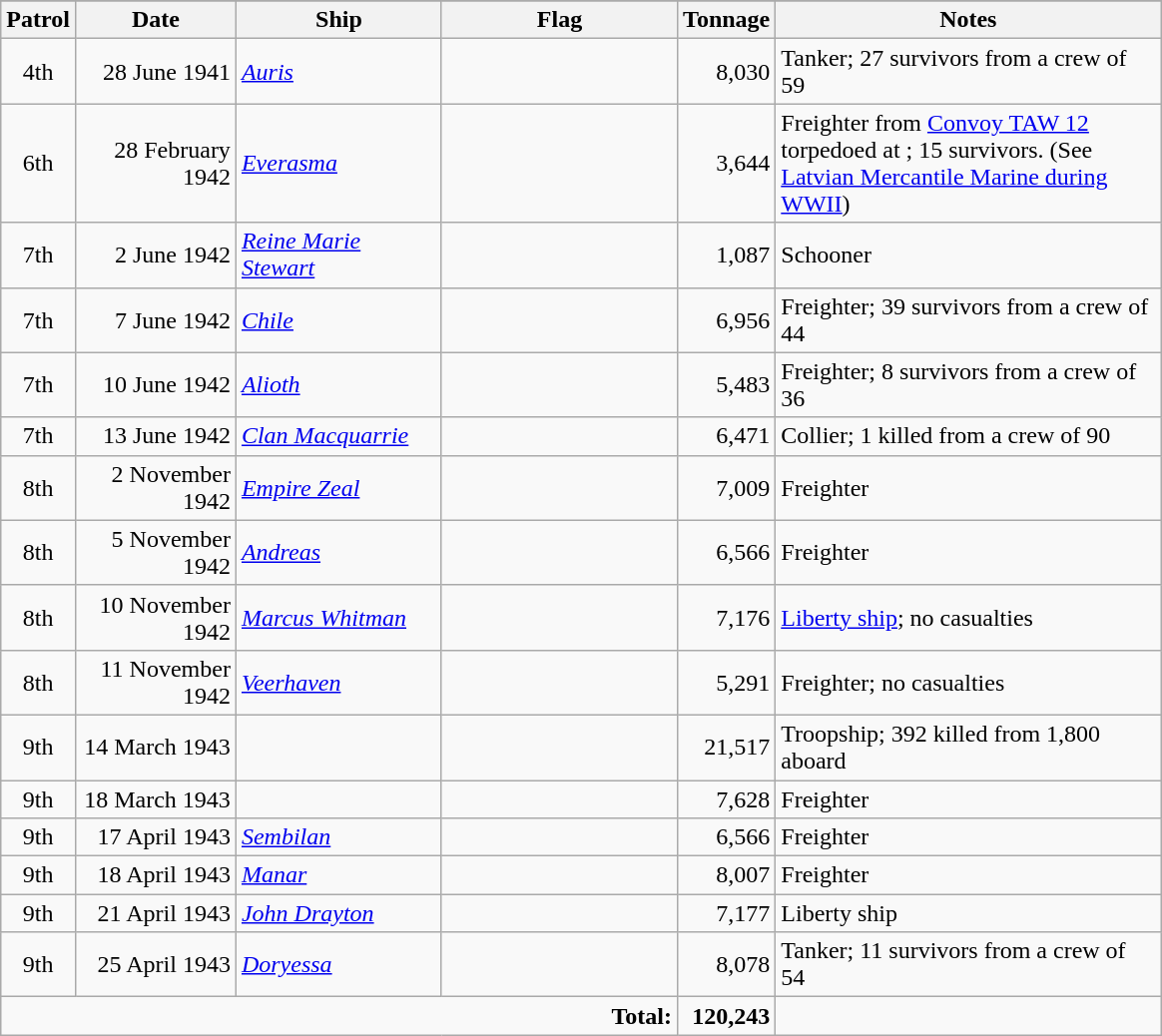<table class="wikitable sortable">
<tr>
</tr>
<tr>
<th width="20px">Patrol</th>
<th width="100px">Date</th>
<th width="130px">Ship</th>
<th width="150px">Flag</th>
<th width="20px">Tonnage</th>
<th width="250px">Notes</th>
</tr>
<tr>
<td align="center">4th</td>
<td align="right">28 June 1941</td>
<td align="left"><em><a href='#'>Auris</a></em></td>
<td align="left"></td>
<td align="right">8,030</td>
<td align="left">Tanker; 27 survivors from a crew of 59</td>
</tr>
<tr>
<td align="center">6th</td>
<td align="right">28 February 1942</td>
<td align="left"><em><a href='#'>Everasma</a></em></td>
<td align="left"></td>
<td align="right">3,644</td>
<td align="left">Freighter from <a href='#'>Convoy TAW 12</a> torpedoed at ; 15 survivors. (See <a href='#'>Latvian Mercantile Marine during WWII</a>)</td>
</tr>
<tr>
<td align="center">7th</td>
<td align="right">2 June 1942</td>
<td align="left"><em><a href='#'>Reine Marie Stewart</a></em></td>
<td align="left"></td>
<td align="right">1,087</td>
<td align="left">Schooner</td>
</tr>
<tr>
<td align="center">7th</td>
<td align="right">7 June 1942</td>
<td align="left"><em><a href='#'>Chile</a></em></td>
<td align="left"></td>
<td align="right">6,956</td>
<td align="left">Freighter; 39 survivors from a crew of 44</td>
</tr>
<tr>
<td align="center">7th</td>
<td align="right">10 June 1942</td>
<td align="left"><em><a href='#'>Alioth</a></em></td>
<td align="left"></td>
<td align="right">5,483</td>
<td align="left">Freighter; 8 survivors from a crew of 36</td>
</tr>
<tr>
<td align="center">7th</td>
<td align="right">13 June 1942</td>
<td align="left"><em><a href='#'>Clan Macquarrie</a></em></td>
<td align="left"></td>
<td align="right">6,471</td>
<td align="left">Collier; 1 killed from a crew of 90</td>
</tr>
<tr>
<td align="center">8th</td>
<td align="right">2 November 1942</td>
<td align="left"><em><a href='#'>Empire Zeal</a></em></td>
<td align="left"></td>
<td align="right">7,009</td>
<td align="left">Freighter</td>
</tr>
<tr>
<td align="center">8th</td>
<td align="right">5 November 1942</td>
<td align="left"><em><a href='#'>Andreas</a></em></td>
<td align="left"></td>
<td align="right">6,566</td>
<td align="left">Freighter</td>
</tr>
<tr>
<td align="center">8th</td>
<td align="right">10 November 1942</td>
<td align="left"><em><a href='#'>Marcus Whitman</a></em></td>
<td align="left"></td>
<td align="right">7,176</td>
<td align="left"><a href='#'>Liberty ship</a>; no casualties</td>
</tr>
<tr>
<td align="center">8th</td>
<td align="right">11 November 1942</td>
<td align="left"><em><a href='#'>Veerhaven</a></em></td>
<td align="left"></td>
<td align="right">5,291</td>
<td align="left">Freighter; no casualties</td>
</tr>
<tr>
<td align="center">9th</td>
<td align="right">14 March 1943</td>
<td align="left"></td>
<td align="left"></td>
<td align="right">21,517</td>
<td align="left">Troopship; 392 killed from 1,800 aboard</td>
</tr>
<tr>
<td align="center">9th</td>
<td align="right">18 March 1943</td>
<td align="left"></td>
<td align="left"></td>
<td align="right">7,628</td>
<td align="left">Freighter</td>
</tr>
<tr>
<td align="center">9th</td>
<td align="right">17 April 1943</td>
<td align="left"><em><a href='#'>Sembilan</a></em></td>
<td align="left"></td>
<td align="right">6,566</td>
<td align="left">Freighter</td>
</tr>
<tr>
<td align="center">9th</td>
<td align="right">18 April 1943</td>
<td align="left"><em><a href='#'>Manar</a></em></td>
<td align="left"></td>
<td align="right">8,007</td>
<td align="left">Freighter</td>
</tr>
<tr>
<td align="center">9th</td>
<td align="right">21 April 1943</td>
<td align="left"><em><a href='#'>John Drayton</a></em></td>
<td align="left"></td>
<td align="right">7,177</td>
<td align="left">Liberty ship</td>
</tr>
<tr>
<td align="center">9th</td>
<td align="right">25 April 1943</td>
<td align="left"><em><a href='#'>Doryessa</a></em></td>
<td align="left"></td>
<td align="right">8,078</td>
<td align="left">Tanker; 11 survivors from a crew of 54</td>
</tr>
<tr>
<td colspan=4 align=right><strong>Total:</strong></td>
<td align="right"><strong>120,243</strong></td>
<td></td>
</tr>
</table>
